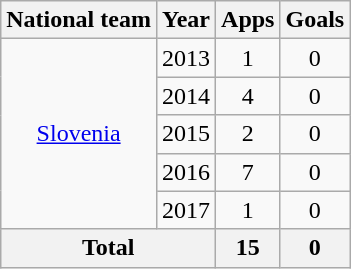<table class="wikitable" style="text-align:center">
<tr>
<th>National team</th>
<th>Year</th>
<th>Apps</th>
<th>Goals</th>
</tr>
<tr>
<td rowspan="5"><a href='#'>Slovenia</a></td>
<td>2013</td>
<td>1</td>
<td>0</td>
</tr>
<tr>
<td>2014</td>
<td>4</td>
<td>0</td>
</tr>
<tr>
<td>2015</td>
<td>2</td>
<td>0</td>
</tr>
<tr>
<td>2016</td>
<td>7</td>
<td>0</td>
</tr>
<tr>
<td>2017</td>
<td>1</td>
<td>0</td>
</tr>
<tr>
<th colspan="2">Total</th>
<th>15</th>
<th>0</th>
</tr>
</table>
